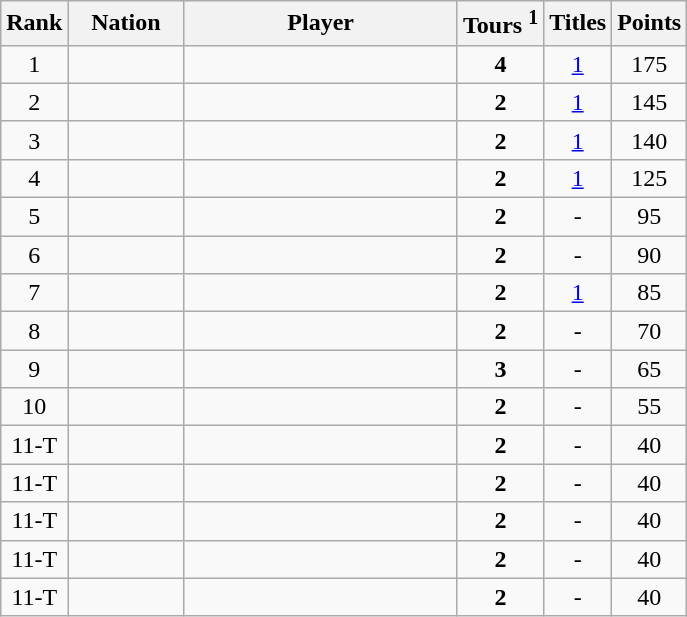<table class="sortable wikitable">
<tr>
<th>Rank</th>
<th>Nation</th>
<th>Player</th>
<th>Tours <sup>1</sup></th>
<th>Titles</th>
<th>Points</th>
</tr>
<tr>
<td align="center">1</td>
<td align="left" width="70"></td>
<td align="left" width="175"></td>
<td align="center"><strong>4</strong></td>
<td align="center"><a href='#'>1</a></td>
<td align="center">175</td>
</tr>
<tr>
<td align="center">2</td>
<td align="left" width="70"></td>
<td align="left" width="175"></td>
<td align="center"><strong>2</strong></td>
<td align="center"><a href='#'>1</a></td>
<td align="center">145</td>
</tr>
<tr>
<td align="center">3</td>
<td align="left" width="70"></td>
<td align="left" width="175"></td>
<td align="center"><strong>2</strong></td>
<td align="center"><a href='#'>1</a></td>
<td align="center">140</td>
</tr>
<tr>
<td align="center">4</td>
<td align="left" width="70"></td>
<td align="left" width="175"></td>
<td align="center"><strong>2</strong></td>
<td align="center"><a href='#'>1</a></td>
<td align="center">125</td>
</tr>
<tr>
<td align="center">5</td>
<td align="left" width="70"></td>
<td align="left" width="175"></td>
<td align="center"><strong>2</strong></td>
<td align="center">-</td>
<td align="center">95</td>
</tr>
<tr>
<td align="center">6</td>
<td align="left" width="70"></td>
<td align="left" width="175"></td>
<td align="center"><strong>2</strong></td>
<td align="center">-</td>
<td align="center">90</td>
</tr>
<tr>
<td align="center">7</td>
<td align="left" width="70"></td>
<td align="left" width="175"></td>
<td align="center"><strong>2</strong></td>
<td align="center"><a href='#'>1</a></td>
<td align="center">85</td>
</tr>
<tr>
<td align="center">8</td>
<td align="left" width="70"></td>
<td align="left" width="175"></td>
<td align="center"><strong>2</strong></td>
<td align="center">-</td>
<td align="center">70</td>
</tr>
<tr>
<td align="center">9</td>
<td align="left" width="70"></td>
<td align="left" width="175"></td>
<td align="center"><strong>3</strong></td>
<td align="center">-</td>
<td align="center">65</td>
</tr>
<tr>
<td align="center">10</td>
<td align="left" width="70"></td>
<td align="left" width="175"></td>
<td align="center"><strong>2</strong></td>
<td align="center">-</td>
<td align="center">55</td>
</tr>
<tr>
<td align="center">11-T</td>
<td align="left" width="70"></td>
<td align="left" width="175"></td>
<td align="center"><strong>2</strong></td>
<td align="center">-</td>
<td align="center">40</td>
</tr>
<tr>
<td align="center">11-T</td>
<td align="left" width="70"></td>
<td align="left" width="175"></td>
<td align="center"><strong>2</strong></td>
<td align="center">-</td>
<td align="center">40</td>
</tr>
<tr>
<td align="center">11-T</td>
<td align="left" width="70"></td>
<td align="left" width="175"></td>
<td align="center"><strong>2</strong></td>
<td align="center">-</td>
<td align="center">40</td>
</tr>
<tr>
<td align="center">11-T</td>
<td align="left" width="70"></td>
<td align="left" width="175"></td>
<td align="center"><strong>2</strong></td>
<td align="center">-</td>
<td align="center">40</td>
</tr>
<tr>
<td align="center">11-T</td>
<td align="left" width="70"></td>
<td align="left" width="175"></td>
<td align="center"><strong>2</strong></td>
<td align="center">-</td>
<td align="center">40</td>
</tr>
</table>
